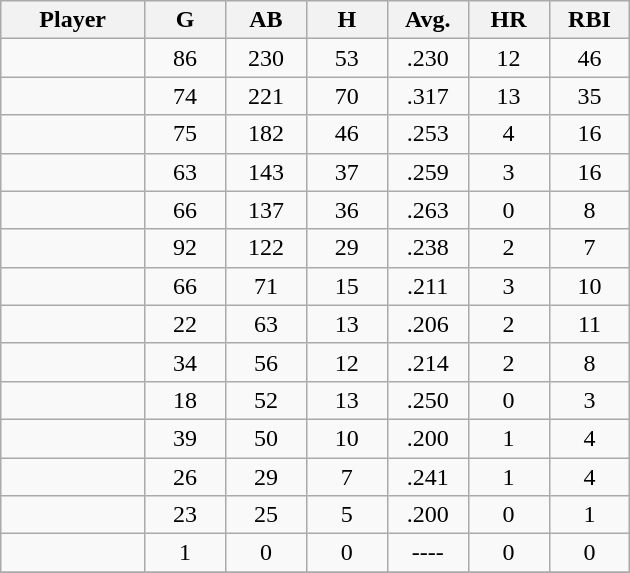<table class="wikitable sortable">
<tr>
<th bgcolor="#DDDDFF" width="16%">Player</th>
<th bgcolor="#DDDDFF" width="9%">G</th>
<th bgcolor="#DDDDFF" width="9%">AB</th>
<th bgcolor="#DDDDFF" width="9%">H</th>
<th bgcolor="#DDDDFF" width="9%">Avg.</th>
<th bgcolor="#DDDDFF" width="9%">HR</th>
<th bgcolor="#DDDDFF" width="9%">RBI</th>
</tr>
<tr align="center">
<td></td>
<td>86</td>
<td>230</td>
<td>53</td>
<td>.230</td>
<td>12</td>
<td>46</td>
</tr>
<tr align="center">
<td></td>
<td>74</td>
<td>221</td>
<td>70</td>
<td>.317</td>
<td>13</td>
<td>35</td>
</tr>
<tr align="center">
<td></td>
<td>75</td>
<td>182</td>
<td>46</td>
<td>.253</td>
<td>4</td>
<td>16</td>
</tr>
<tr align="center">
<td></td>
<td>63</td>
<td>143</td>
<td>37</td>
<td>.259</td>
<td>3</td>
<td>16</td>
</tr>
<tr align="center">
<td></td>
<td>66</td>
<td>137</td>
<td>36</td>
<td>.263</td>
<td>0</td>
<td>8</td>
</tr>
<tr align="center">
<td></td>
<td>92</td>
<td>122</td>
<td>29</td>
<td>.238</td>
<td>2</td>
<td>7</td>
</tr>
<tr align="center">
<td></td>
<td>66</td>
<td>71</td>
<td>15</td>
<td>.211</td>
<td>3</td>
<td>10</td>
</tr>
<tr align="center">
<td></td>
<td>22</td>
<td>63</td>
<td>13</td>
<td>.206</td>
<td>2</td>
<td>11</td>
</tr>
<tr align="center">
<td></td>
<td>34</td>
<td>56</td>
<td>12</td>
<td>.214</td>
<td>2</td>
<td>8</td>
</tr>
<tr align="center">
<td></td>
<td>18</td>
<td>52</td>
<td>13</td>
<td>.250</td>
<td>0</td>
<td>3</td>
</tr>
<tr align="center">
<td></td>
<td>39</td>
<td>50</td>
<td>10</td>
<td>.200</td>
<td>1</td>
<td>4</td>
</tr>
<tr align="center">
<td></td>
<td>26</td>
<td>29</td>
<td>7</td>
<td>.241</td>
<td>1</td>
<td>4</td>
</tr>
<tr align="center">
<td></td>
<td>23</td>
<td>25</td>
<td>5</td>
<td>.200</td>
<td>0</td>
<td>1</td>
</tr>
<tr align="center">
<td></td>
<td>1</td>
<td>0</td>
<td>0</td>
<td>----</td>
<td>0</td>
<td>0</td>
</tr>
<tr align="center">
</tr>
</table>
